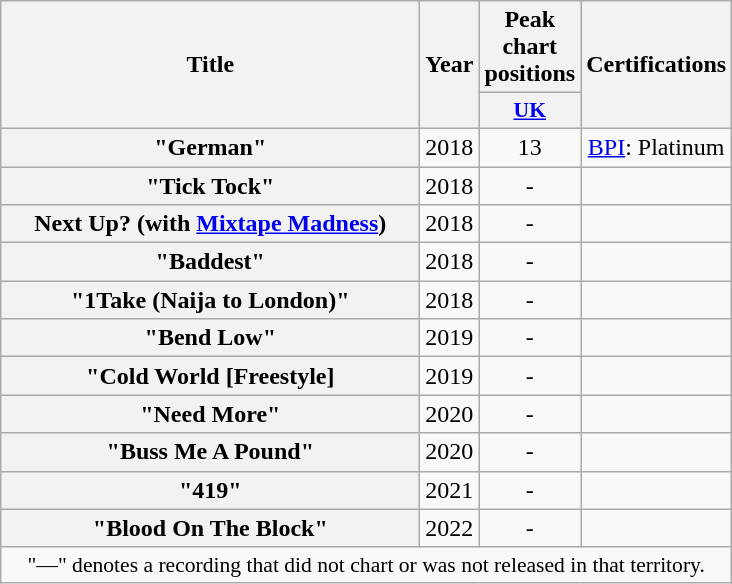<table class="wikitable plainrowheaders" style="text-align:center;">
<tr>
<th rowspan="2" scope="col" style="width:17em;">Title</th>
<th rowspan="2" scope="col">Year</th>
<th scope="col">Peak chart positions</th>
<th rowspan="2" scope="col">Certifications</th>
</tr>
<tr>
<th scope="col" style="width:2.9em;font-size:90%;"><a href='#'>UK</a></th>
</tr>
<tr>
<th>"German"</th>
<td>2018</td>
<td>13</td>
<td><a href='#'>BPI</a>: Platinum</td>
</tr>
<tr>
<th>"Tick Tock"</th>
<td>2018</td>
<td>-</td>
<td></td>
</tr>
<tr>
<th>Next Up? (with <a href='#'>Mixtape Madness</a>)</th>
<td>2018</td>
<td>-</td>
<td></td>
</tr>
<tr>
<th>"Baddest"</th>
<td>2018</td>
<td>-</td>
<td></td>
</tr>
<tr>
<th>"1Take (Naija to London)"</th>
<td>2018</td>
<td>-</td>
<td></td>
</tr>
<tr>
<th>"Bend Low"</th>
<td>2019</td>
<td>-</td>
<td></td>
</tr>
<tr>
<th>"Cold World [Freestyle]</th>
<td>2019</td>
<td>-</td>
<td></td>
</tr>
<tr>
<th>"Need More"</th>
<td>2020</td>
<td>-</td>
<td></td>
</tr>
<tr>
<th>"Buss Me A Pound"</th>
<td>2020</td>
<td>-</td>
<td></td>
</tr>
<tr>
<th>"419"</th>
<td>2021</td>
<td>-</td>
<td></td>
</tr>
<tr>
<th>"Blood On The Block"</th>
<td>2022</td>
<td>-</td>
<td></td>
</tr>
<tr>
<td colspan="4" style="font-size:90%">"—" denotes a recording that did not chart or was not released in that territory.</td>
</tr>
</table>
